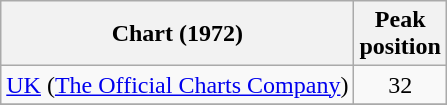<table class="wikitable">
<tr>
<th align="left">Chart (1972)</th>
<th align="left">Peak<br>position</th>
</tr>
<tr>
<td><a href='#'>UK</a> (<a href='#'>The Official Charts Company</a>)</td>
<td style="text-align:center;">32</td>
</tr>
<tr>
</tr>
</table>
